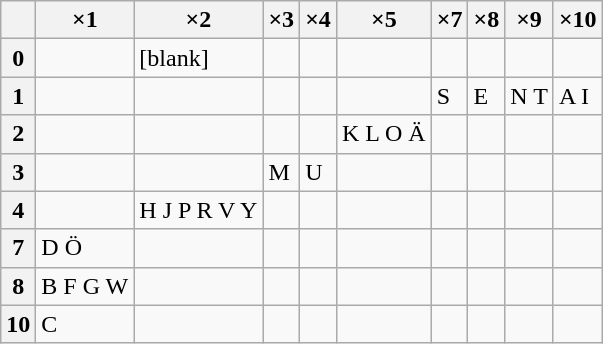<table class="wikitable floatright">
<tr>
<th></th>
<th>×1</th>
<th>×2</th>
<th>×3</th>
<th>×4</th>
<th>×5</th>
<th>×7</th>
<th>×8</th>
<th>×9</th>
<th>×10</th>
</tr>
<tr>
<th>0</th>
<td></td>
<td>[blank]</td>
<td></td>
<td></td>
<td></td>
<td></td>
<td></td>
<td></td>
<td></td>
</tr>
<tr>
<th>1</th>
<td></td>
<td></td>
<td></td>
<td></td>
<td></td>
<td>S</td>
<td>E</td>
<td>N T</td>
<td>A I</td>
</tr>
<tr>
<th>2</th>
<td></td>
<td></td>
<td></td>
<td></td>
<td>K L O Ä</td>
<td></td>
<td></td>
<td></td>
<td></td>
</tr>
<tr>
<th>3</th>
<td></td>
<td></td>
<td>M</td>
<td>U</td>
<td></td>
<td></td>
<td></td>
<td></td>
<td></td>
</tr>
<tr>
<th>4</th>
<td></td>
<td>H J P R V Y</td>
<td></td>
<td></td>
<td></td>
<td></td>
<td></td>
<td></td>
<td></td>
</tr>
<tr>
<th>7</th>
<td>D Ö</td>
<td></td>
<td></td>
<td></td>
<td></td>
<td></td>
<td></td>
<td></td>
<td></td>
</tr>
<tr>
<th>8</th>
<td>B F G W</td>
<td></td>
<td></td>
<td></td>
<td></td>
<td></td>
<td></td>
<td></td>
<td></td>
</tr>
<tr>
<th>10</th>
<td>C</td>
<td></td>
<td></td>
<td></td>
<td></td>
<td></td>
<td></td>
<td></td>
<td></td>
</tr>
</table>
